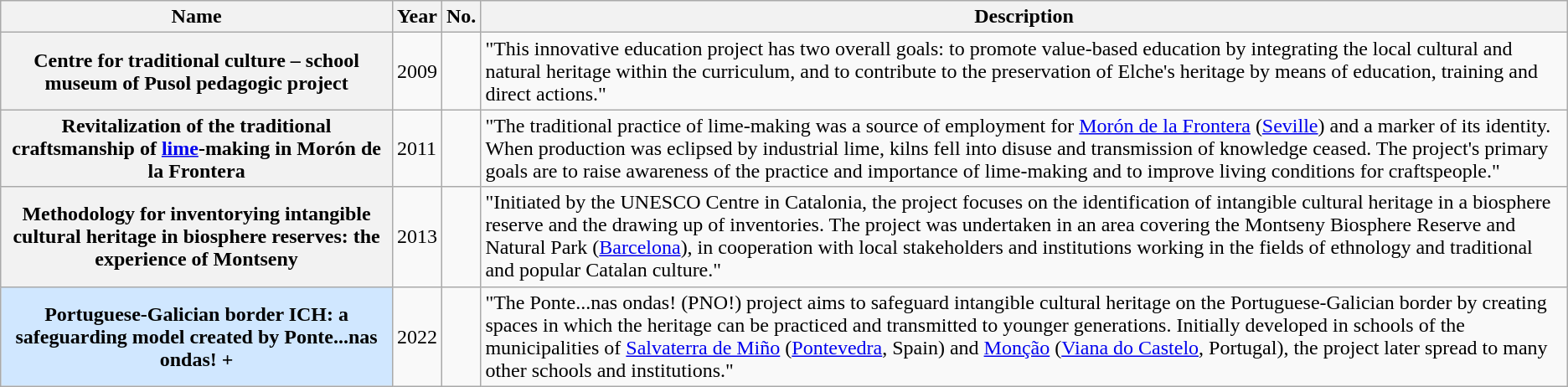<table class="wikitable sortable plainrowheaders">
<tr>
<th style="width:25%">Name</th>
<th>Year</th>
<th>No.</th>
<th class="unsortable">Description</th>
</tr>
<tr>
<th scope="row">Centre for traditional culture – school museum of Pusol pedagogic project</th>
<td>2009</td>
<td></td>
<td>"This innovative education project has two overall goals: to promote value-based education by integrating the local cultural and natural heritage within the curriculum, and to contribute to the preservation of Elche's heritage by means of education, training and direct actions."</td>
</tr>
<tr>
<th scope="row">Revitalization of the traditional craftsmanship of <a href='#'>lime</a>-making in Morón de la Frontera</th>
<td>2011</td>
<td></td>
<td>"The traditional practice of lime-making was a source of employment for <a href='#'>Morón de la Frontera</a> (<a href='#'>Seville</a>) and a marker of its identity. When production was eclipsed by industrial lime, kilns fell into disuse and transmission of knowledge ceased. The project's primary goals are to raise awareness of the practice and importance of lime-making and to improve living conditions for craftspeople."</td>
</tr>
<tr>
<th scope="row">Methodology for inventorying intangible cultural heritage in biosphere reserves: the experience of Montseny</th>
<td>2013</td>
<td></td>
<td>"Initiated by the UNESCO Centre in Catalonia, the project focuses on the identification of intangible cultural heritage in a biosphere reserve and the drawing up of inventories. The project was undertaken in an area covering the Montseny Biosphere Reserve and Natural Park (<a href='#'>Barcelona</a>), in cooperation with local stakeholders and institutions working in the fields of ethnology and traditional and popular Catalan culture."</td>
</tr>
<tr>
<th scope="row" style="background:#D0E7FF;">Portuguese-Galician border ICH: a safeguarding model created by Ponte...nas ondas! +</th>
<td>2022</td>
<td></td>
<td>"The Ponte...nas ondas! (PNO!) project aims to safeguard intangible cultural heritage on the Portuguese-Galician border by creating spaces in which the heritage can be practiced and transmitted to younger generations. Initially developed in schools of the municipalities of <a href='#'>Salvaterra de Miño</a> (<a href='#'>Pontevedra</a>, Spain) and <a href='#'>Monção</a> (<a href='#'>Viana do Castelo</a>, Portugal), the project later spread to many other schools and institutions."</td>
</tr>
</table>
